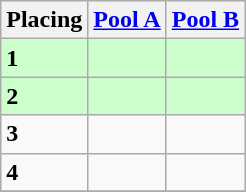<table class=wikitable style="border:1px solid #AAAAAA;">
<tr>
<th>Placing</th>
<th><a href='#'>Pool A</a></th>
<th><a href='#'>Pool B</a></th>
</tr>
<tr style="background: #ccffcc;">
<td><strong>1</strong></td>
<td></td>
<td></td>
</tr>
<tr style="background: #ccffcc;">
<td><strong>2</strong></td>
<td></td>
<td></td>
</tr>
<tr>
<td><strong>3</strong></td>
<td></td>
<td></td>
</tr>
<tr>
<td><strong>4</strong></td>
<td></td>
<td></td>
</tr>
<tr>
</tr>
</table>
